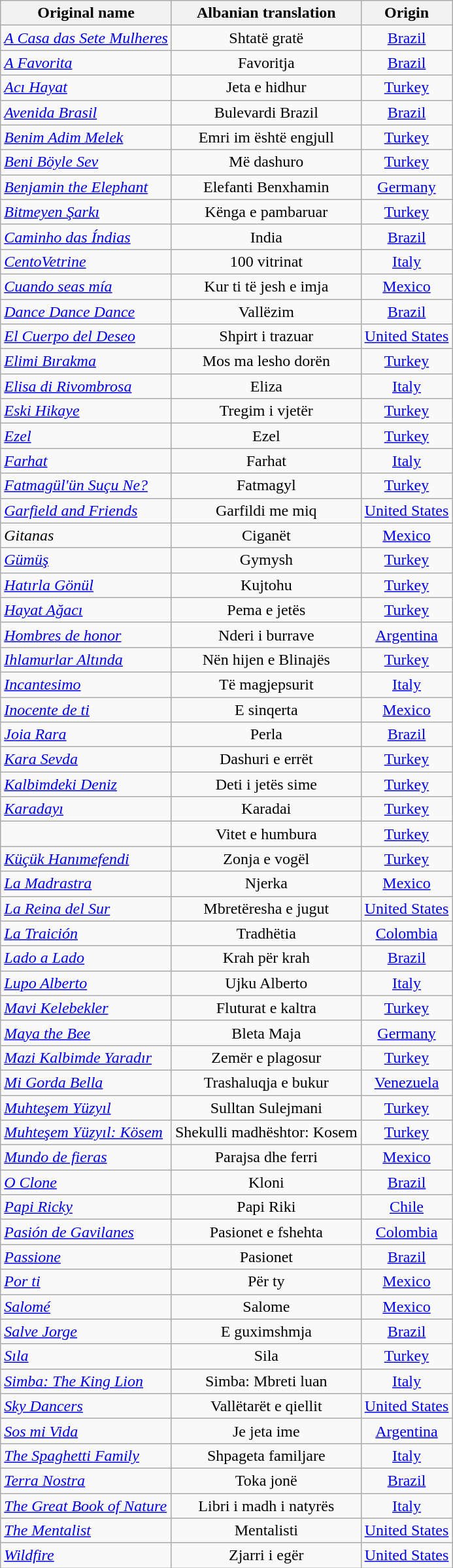<table class="wikitable">
<tr>
<th>Original name</th>
<th>Albanian translation</th>
<th>Origin</th>
</tr>
<tr>
<td><em><a href='#'>A Casa das Sete Mulheres</a></em></td>
<td align=center>Shtatë gratë</td>
<td align=center><a href='#'>Brazil</a></td>
</tr>
<tr>
<td><em><a href='#'>A Favorita</a></em></td>
<td align=center>Favoritja</td>
<td align=center><a href='#'>Brazil</a></td>
</tr>
<tr>
<td><em><a href='#'>Acı Hayat</a></em></td>
<td align=center>Jeta e hidhur</td>
<td align=center><a href='#'>Turkey</a></td>
</tr>
<tr>
<td><em><a href='#'>Avenida Brasil</a></em></td>
<td align=center>Bulevardi Brazil</td>
<td align=center><a href='#'>Brazil</a></td>
</tr>
<tr>
<td><em><a href='#'>Benim Adim Melek</a></em></td>
<td align=center>Emri im është engjull</td>
<td align=center><a href='#'>Turkey</a></td>
</tr>
<tr>
<td><em><a href='#'>Beni Böyle Sev</a></em></td>
<td align=center>Më dashuro</td>
<td align=center><a href='#'>Turkey</a></td>
</tr>
<tr>
<td><em><a href='#'>Benjamin the Elephant</a></em></td>
<td align=center>Elefanti Benxhamin</td>
<td align=center><a href='#'>Germany</a></td>
</tr>
<tr>
<td><em><a href='#'>Bitmeyen Şarkı</a></em></td>
<td align=center>Kënga e pambaruar</td>
<td align=center><a href='#'>Turkey</a></td>
</tr>
<tr>
<td><em><a href='#'>Caminho das Índias</a></em></td>
<td align=center>India</td>
<td align=center><a href='#'>Brazil</a></td>
</tr>
<tr>
<td><em><a href='#'>CentoVetrine</a></em></td>
<td align=center>100 vitrinat</td>
<td align=center><a href='#'>Italy</a></td>
</tr>
<tr>
<td><em><a href='#'>Cuando seas mía</a></em></td>
<td align=center>Kur ti të jesh e imja</td>
<td align=center><a href='#'>Mexico</a></td>
</tr>
<tr>
<td><em><a href='#'>Dance Dance Dance</a></em></td>
<td align=center>Vallëzim</td>
<td align=center><a href='#'>Brazil</a></td>
</tr>
<tr>
<td><em><a href='#'>El Cuerpo del Deseo</a></em></td>
<td align=center>Shpirt i trazuar</td>
<td align=center><a href='#'>United States</a></td>
</tr>
<tr>
<td><em><a href='#'>Elimi Bırakma</a></em></td>
<td align=center>Mos ma lesho dorën</td>
<td align=center><a href='#'>Turkey</a></td>
</tr>
<tr>
<td><em><a href='#'>Elisa di Rivombrosa</a></em></td>
<td align=center>Eliza</td>
<td align=center><a href='#'>Italy</a></td>
</tr>
<tr>
<td><em><a href='#'>Eski Hikaye</a></em></td>
<td align=center>Tregim i vjetër</td>
<td align=center><a href='#'>Turkey</a></td>
</tr>
<tr>
<td><em><a href='#'>Ezel</a></em></td>
<td align=center>Ezel</td>
<td align=center><a href='#'>Turkey</a></td>
</tr>
<tr>
<td><em><a href='#'>Farhat</a></em></td>
<td align=center>Farhat</td>
<td align=center><a href='#'>Italy</a></td>
</tr>
<tr>
<td><em><a href='#'>Fatmagül'ün Suçu Ne?</a></em></td>
<td align=center>Fatmagyl</td>
<td align=center><a href='#'>Turkey</a></td>
</tr>
<tr>
<td><em><a href='#'>Garfield and Friends</a></em></td>
<td align=center>Garfildi me miq</td>
<td align=center><a href='#'>United States</a></td>
</tr>
<tr>
<td><em>Gitanas</em></td>
<td align=center>Ciganët</td>
<td align=center><a href='#'>Mexico</a></td>
</tr>
<tr>
<td><em><a href='#'>Gümüş</a></em></td>
<td align=center>Gymysh</td>
<td align=center><a href='#'>Turkey</a></td>
</tr>
<tr>
<td><em><a href='#'>Hatırla Gönül</a></em></td>
<td align=center>Kujtohu</td>
<td align=center><a href='#'>Turkey</a></td>
</tr>
<tr>
<td><em><a href='#'>Hayat Ağacı</a></em></td>
<td align=center>Pema e jetës</td>
<td align=center><a href='#'>Turkey</a></td>
</tr>
<tr>
<td><em><a href='#'>Hombres de honor</a></em></td>
<td align=center>Nderi i burrave</td>
<td align=center><a href='#'>Argentina</a></td>
</tr>
<tr>
<td><em><a href='#'>Ihlamurlar Altında</a></em></td>
<td align=center>Nën hijen e Blinajës</td>
<td align=center><a href='#'>Turkey</a></td>
</tr>
<tr>
<td><em><a href='#'>Incantesimo</a></em></td>
<td align=center>Të magjepsurit</td>
<td align=center><a href='#'>Italy</a></td>
</tr>
<tr>
<td><em><a href='#'>Inocente de ti</a></em></td>
<td align=center>E sinqerta</td>
<td align=center><a href='#'>Mexico</a></td>
</tr>
<tr>
<td><em><a href='#'>Joia Rara</a></em></td>
<td align=center>Perla</td>
<td align=center><a href='#'>Brazil</a></td>
</tr>
<tr>
<td><em><a href='#'>Kara Sevda</a></em></td>
<td align=center>Dashuri e errët</td>
<td align=center><a href='#'>Turkey</a></td>
</tr>
<tr>
<td><em><a href='#'>Kalbimdeki Deniz</a></em></td>
<td align=center>Deti i jetës sime</td>
<td align=center><a href='#'>Turkey</a></td>
</tr>
<tr>
<td><em><a href='#'>Karadayı</a></em></td>
<td align=center>Karadai</td>
<td align=center><a href='#'>Turkey</a></td>
</tr>
<tr>
<td><em></em></td>
<td align=center>Vitet e humbura</td>
<td align=center><a href='#'>Turkey</a></td>
</tr>
<tr>
<td><em><a href='#'>Küçük Hanımefendi</a></em></td>
<td align=center>Zonja e vogël</td>
<td align=center><a href='#'>Turkey</a></td>
</tr>
<tr>
<td><em><a href='#'>La Madrastra</a></em></td>
<td align=center>Njerka</td>
<td align=center><a href='#'>Mexico</a></td>
</tr>
<tr>
<td><em><a href='#'>La Reina del Sur</a></em></td>
<td align=center>Mbretëresha e jugut</td>
<td align=center><a href='#'>United States</a></td>
</tr>
<tr>
<td><em><a href='#'>La Traición</a></em></td>
<td align=center>Tradhëtia</td>
<td align=center><a href='#'>Colombia</a></td>
</tr>
<tr>
<td><em><a href='#'>Lado a Lado</a></em></td>
<td align=center>Krah për krah</td>
<td align=center><a href='#'>Brazil</a></td>
</tr>
<tr>
<td><em><a href='#'>Lupo Alberto</a></em></td>
<td align=center>Ujku Alberto</td>
<td align=center><a href='#'>Italy</a></td>
</tr>
<tr>
<td><em><a href='#'>Mavi Kelebekler</a></em></td>
<td align=center>Fluturat e kaltra</td>
<td align=center><a href='#'>Turkey</a></td>
</tr>
<tr>
<td><em><a href='#'>Maya the Bee</a></em></td>
<td align=center>Bleta Maja</td>
<td align=center><a href='#'>Germany</a></td>
</tr>
<tr>
<td><em><a href='#'>Mazi Kalbimde Yaradır</a></em></td>
<td align=center>Zemër e plagosur</td>
<td align=center><a href='#'>Turkey</a></td>
</tr>
<tr>
<td><em><a href='#'>Mi Gorda Bella</a></em></td>
<td align=center>Trashaluqja e bukur</td>
<td align=center><a href='#'>Venezuela</a></td>
</tr>
<tr>
<td><em><a href='#'>Muhteşem Yüzyıl</a></em></td>
<td align=center>Sulltan Sulejmani</td>
<td align=center><a href='#'>Turkey</a></td>
</tr>
<tr>
<td><em><a href='#'>Muhteşem Yüzyıl: Kösem</a></em></td>
<td align=center>Shekulli madhështor: Kosem</td>
<td align=center><a href='#'>Turkey</a></td>
</tr>
<tr>
<td><em><a href='#'>Mundo de fieras</a></em></td>
<td align=center>Parajsa dhe ferri</td>
<td align=center><a href='#'>Mexico</a></td>
</tr>
<tr>
<td><em><a href='#'>O Clone</a></em></td>
<td align=center>Kloni</td>
<td align=center><a href='#'>Brazil</a></td>
</tr>
<tr>
<td><em><a href='#'>Papi Ricky</a></em></td>
<td align=center>Papi Riki</td>
<td align=center><a href='#'>Chile</a></td>
</tr>
<tr>
<td><em><a href='#'>Pasión de Gavilanes</a></em></td>
<td align=center>Pasionet e fshehta</td>
<td align=center><a href='#'>Colombia</a></td>
</tr>
<tr>
<td><em><a href='#'>Passione</a></em></td>
<td align=center>Pasionet</td>
<td align=center><a href='#'>Brazil</a></td>
</tr>
<tr>
<td><em><a href='#'>Por ti</a></em></td>
<td align=center>Për ty</td>
<td align=center><a href='#'>Mexico</a></td>
</tr>
<tr>
<td><em><a href='#'>Salomé</a></em></td>
<td align=center>Salome</td>
<td align=center><a href='#'>Mexico</a></td>
</tr>
<tr>
<td><em><a href='#'>Salve Jorge</a></em></td>
<td align=center>E guximshmja</td>
<td align=center><a href='#'>Brazil</a></td>
</tr>
<tr>
<td><em><a href='#'>Sıla</a></em></td>
<td align=center>Sila</td>
<td align=center><a href='#'>Turkey</a></td>
</tr>
<tr>
<td><em><a href='#'>Simba: The King Lion</a></em></td>
<td align=center>Simba: Mbreti luan</td>
<td align=center><a href='#'>Italy</a></td>
</tr>
<tr>
<td><em><a href='#'>Sky Dancers</a></em></td>
<td align=center>Vallëtarët e qiellit</td>
<td align=center><a href='#'>United States</a></td>
</tr>
<tr>
<td><em><a href='#'>Sos mi Vida</a></em></td>
<td align=center>Je jeta ime</td>
<td align=center><a href='#'>Argentina</a></td>
</tr>
<tr>
<td><em><a href='#'>The Spaghetti Family</a></em></td>
<td align=center>Shpageta familjare</td>
<td align=center><a href='#'>Italy</a></td>
</tr>
<tr>
<td><em><a href='#'>Terra Nostra</a></em></td>
<td align=center>Toka jonë</td>
<td align=center><a href='#'>Brazil</a></td>
</tr>
<tr>
<td><em><a href='#'>The Great Book of Nature</a></em></td>
<td align=center>Libri i madh i natyrës</td>
<td align=center><a href='#'>Italy</a></td>
</tr>
<tr>
<td><em><a href='#'>The Mentalist</a></em></td>
<td align=center>Mentalisti</td>
<td align=center><a href='#'>United States</a></td>
</tr>
<tr>
<td><em><a href='#'>Wildfire</a></em></td>
<td align=center>Zjarri i egër</td>
<td align=center><a href='#'>United States</a></td>
</tr>
</table>
